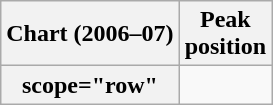<table class="wikitable sortable plainrowheaders" style="text-align:center">
<tr>
<th scope="col">Chart (2006–07)</th>
<th scope="col">Peak<br>position</th>
</tr>
<tr>
<th>scope="row" </th>
</tr>
</table>
